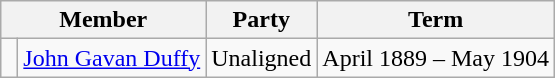<table class="wikitable">
<tr>
<th colspan="2">Member</th>
<th>Party</th>
<th>Term</th>
</tr>
<tr>
<td> </td>
<td><a href='#'>John Gavan Duffy</a></td>
<td>Unaligned</td>
<td>April 1889 – May 1904</td>
</tr>
</table>
